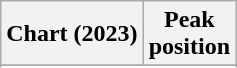<table class="wikitable sortable plainrowheaders" style="text-align:center">
<tr>
<th scope="col">Chart (2023)</th>
<th scope="col">Peak<br>position</th>
</tr>
<tr>
</tr>
<tr>
</tr>
<tr>
</tr>
</table>
